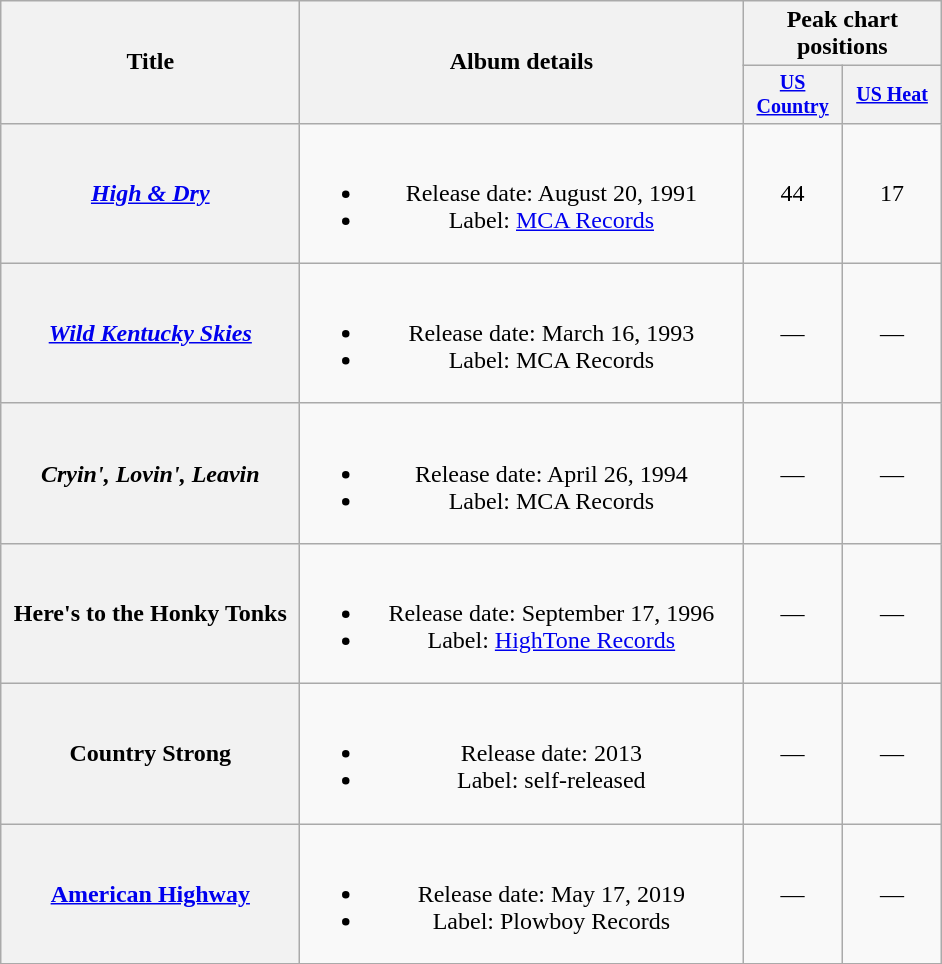<table class="wikitable plainrowheaders" style="text-align:center;">
<tr>
<th rowspan="2" style="width:12em;">Title</th>
<th rowspan="2" style="width:18em;">Album details</th>
<th colspan="2">Peak chart positions</th>
</tr>
<tr style="font-size:smaller;">
<th width="60"><a href='#'>US Country</a></th>
<th width="60"><a href='#'>US Heat</a></th>
</tr>
<tr>
<th scope="row"><em><a href='#'>High & Dry</a></em></th>
<td><br><ul><li>Release date: August 20, 1991</li><li>Label: <a href='#'>MCA Records</a></li></ul></td>
<td>44</td>
<td>17</td>
</tr>
<tr>
<th scope="row"><em><a href='#'>Wild Kentucky Skies</a></em></th>
<td><br><ul><li>Release date: March 16, 1993</li><li>Label: MCA Records</li></ul></td>
<td>—</td>
<td>—</td>
</tr>
<tr>
<th scope="row"><em>Cryin', Lovin', Leavin<strong></th>
<td><br><ul><li>Release date: April 26, 1994</li><li>Label: MCA Records</li></ul></td>
<td>—</td>
<td>—</td>
</tr>
<tr>
<th scope="row"></em>Here's to the Honky Tonks<em></th>
<td><br><ul><li>Release date: September 17, 1996</li><li>Label: <a href='#'>HighTone Records</a></li></ul></td>
<td>—</td>
<td>—</td>
</tr>
<tr>
<th scope="row"></em>Country Strong<em></th>
<td><br><ul><li>Release date: 2013</li><li>Label: self-released</li></ul></td>
<td>—</td>
<td>—</td>
</tr>
<tr>
<th scope="row"></em><a href='#'>American Highway</a><em></th>
<td><br><ul><li>Release date: May 17, 2019</li><li>Label: Plowboy Records</li></ul></td>
<td>—</td>
<td>—</td>
</tr>
</table>
